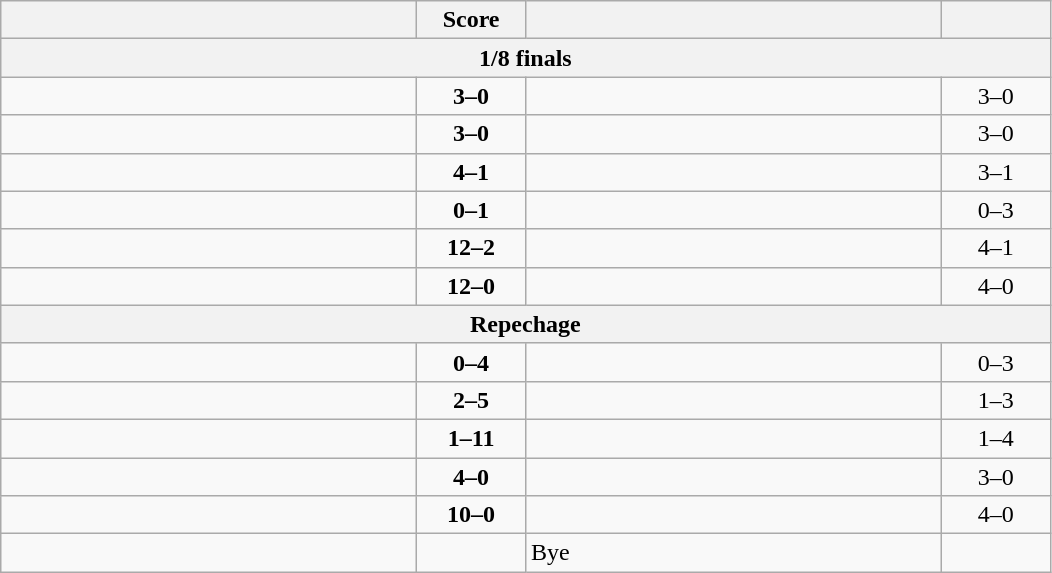<table class="wikitable" style="text-align: left; ">
<tr>
<th align="right" width="270"></th>
<th width="65">Score</th>
<th align="left" width="270"></th>
<th width="65"></th>
</tr>
<tr>
<th colspan=4>1/8 finals</th>
</tr>
<tr>
<td><strong></strong></td>
<td align="center"><strong>3–0</strong></td>
<td></td>
<td align=center>3–0 <strong></strong></td>
</tr>
<tr>
<td><strong></strong></td>
<td align="center"><strong>3–0</strong></td>
<td></td>
<td align=center>3–0 <strong></strong></td>
</tr>
<tr>
<td><strong></strong></td>
<td align="center"><strong>4–1</strong></td>
<td></td>
<td align=center>3–1 <strong></strong></td>
</tr>
<tr>
<td></td>
<td align="center"><strong>0–1</strong></td>
<td><strong></strong></td>
<td align=center>0–3 <strong></strong></td>
</tr>
<tr>
<td><strong></strong></td>
<td align="center"><strong>12–2</strong></td>
<td></td>
<td align=center>4–1 <strong></strong></td>
</tr>
<tr>
<td><strong></strong></td>
<td align="center"><strong>12–0</strong></td>
<td></td>
<td align=center>4–0 <strong></strong></td>
</tr>
<tr>
<th colspan=4>Repechage</th>
</tr>
<tr>
<td></td>
<td align="center"><strong>0–4</strong></td>
<td><strong></strong></td>
<td align=center>0–3 <strong></strong></td>
</tr>
<tr>
<td></td>
<td align="center"><strong>2–5</strong></td>
<td><strong></strong></td>
<td align=center>1–3 <strong></strong></td>
</tr>
<tr>
<td></td>
<td align="center"><strong>1–11</strong></td>
<td><strong></strong></td>
<td align=center>1–4 <strong></strong></td>
</tr>
<tr>
<td><strong></strong></td>
<td align="center"><strong>4–0</strong></td>
<td></td>
<td align=center>3–0 <strong></strong></td>
</tr>
<tr>
<td><strong></strong></td>
<td align="center"><strong>10–0</strong></td>
<td></td>
<td align=center>4–0 <strong></strong></td>
</tr>
<tr>
<td><strong></strong></td>
<td></td>
<td>Bye</td>
<td></td>
</tr>
</table>
